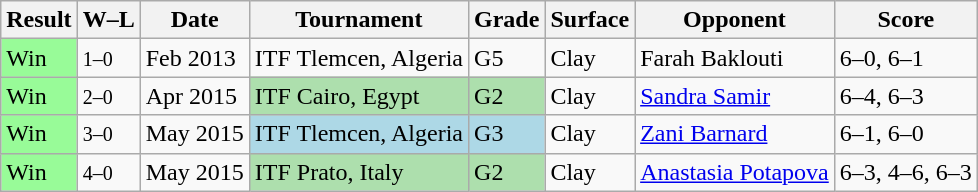<table class="sortable wikitable">
<tr>
<th>Result</th>
<th class="unsortable">W–L</th>
<th>Date</th>
<th>Tournament</th>
<th>Grade</th>
<th>Surface</th>
<th>Opponent</th>
<th class="unsortable">Score</th>
</tr>
<tr>
<td bgcolor="98FB98">Win</td>
<td><small>1–0</small></td>
<td>Feb 2013</td>
<td>ITF Tlemcen, Algeria</td>
<td>G5</td>
<td>Clay</td>
<td> Farah Baklouti</td>
<td>6–0, 6–1</td>
</tr>
<tr>
<td bgcolor="98FB98">Win</td>
<td><small>2–0</small></td>
<td>Apr 2015</td>
<td bgcolor="#ADDFAD">ITF Cairo, Egypt</td>
<td bgcolor="#ADDFAD">G2</td>
<td>Clay</td>
<td> <a href='#'>Sandra Samir</a></td>
<td>6–4, 6–3</td>
</tr>
<tr>
<td bgcolor="98FB98">Win</td>
<td><small>3–0</small></td>
<td>May 2015</td>
<td bgcolor="lightblue">ITF Tlemcen, Algeria</td>
<td bgcolor="lightblue">G3</td>
<td>Clay</td>
<td> <a href='#'>Zani Barnard</a></td>
<td>6–1, 6–0</td>
</tr>
<tr>
<td bgcolor="98FB98">Win</td>
<td><small>4–0</small></td>
<td>May 2015</td>
<td bgcolor="#ADDFAD">ITF Prato, Italy</td>
<td bgcolor="#ADDFAD">G2</td>
<td>Clay</td>
<td> <a href='#'>Anastasia Potapova</a></td>
<td>6–3, 4–6, 6–3</td>
</tr>
</table>
